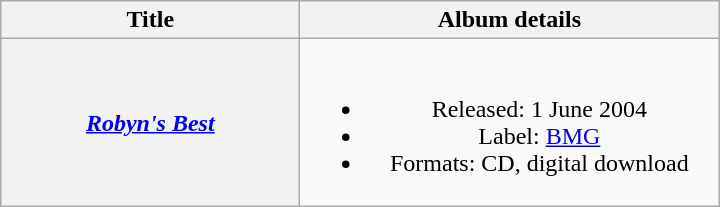<table class="wikitable plainrowheaders" style="text-align:center;">
<tr>
<th scope="col" style="width:12em;">Title</th>
<th scope="col" style="width:17em;">Album details</th>
</tr>
<tr>
<th scope="row"><em><a href='#'>Robyn's Best</a></em></th>
<td><br><ul><li>Released: 1 June 2004</li><li>Label: <a href='#'>BMG</a></li><li>Formats: CD, digital download</li></ul></td>
</tr>
</table>
